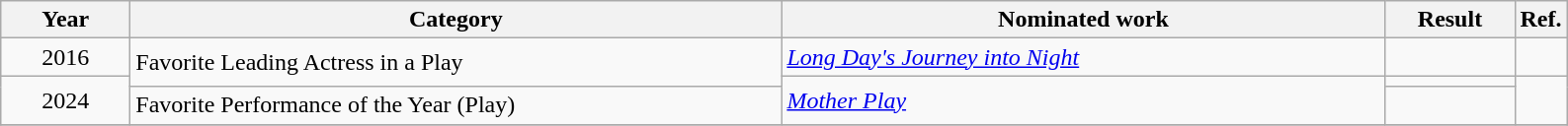<table class=wikitable>
<tr>
<th scope="col" style="width:5em;">Year</th>
<th scope="col" style="width:27em;">Category</th>
<th scope="col" style="width:25em;">Nominated work</th>
<th scope="col" style="width:5em;">Result</th>
<th>Ref.</th>
</tr>
<tr>
<td style="text-align:center;">2016</td>
<td rowspan=2>Favorite Leading Actress in a Play</td>
<td><em><a href='#'>Long Day's Journey into Night</a></em></td>
<td></td>
<td style="text-align:center;"></td>
</tr>
<tr>
<td align=center rowspan=2>2024</td>
<td rowspan=2><em><a href='#'>Mother Play</a></em></td>
<td></td>
<td style="text-align:center;", rowspan=2></td>
</tr>
<tr>
<td>Favorite Performance of the Year (Play)</td>
<td></td>
</tr>
<tr>
</tr>
</table>
